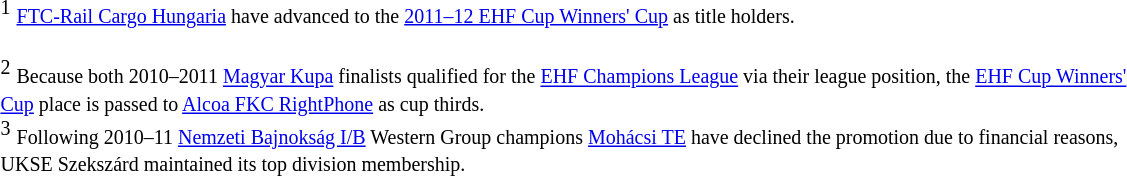<table style="width:60%;">
<tr align=left>
<td><sup>1</sup> <small><a href='#'>FTC-Rail Cargo Hungaria</a> have advanced to the <a href='#'>2011–12 EHF Cup Winners' Cup</a> as title holders.</small><br><br><sup>2</sup> <small>Because both 2010–2011 <a href='#'>Magyar Kupa</a> finalists qualified for the <a href='#'>EHF Champions League</a> via their league position, the <a href='#'>EHF Cup Winners' Cup</a> place is passed to <a href='#'>Alcoa FKC RightPhone</a> as cup thirds.</small><br>
<sup>3</sup> <small>Following 2010–11 <a href='#'>Nemzeti Bajnokság I/B</a> Western Group champions <a href='#'>Mohácsi TE</a> have declined the promotion due to financial reasons, UKSE Szekszárd maintained its top division membership.</small></td>
</tr>
</table>
